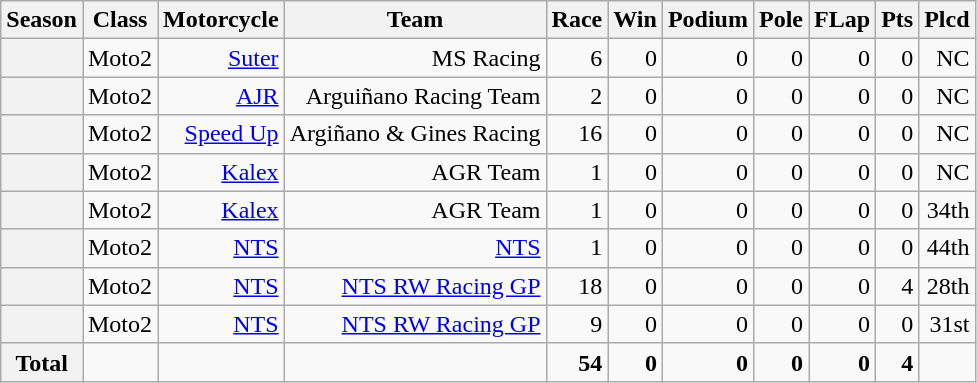<table class="wikitable" style=text-align:right>
<tr>
<th>Season</th>
<th>Class</th>
<th>Motorcycle</th>
<th>Team</th>
<th>Race</th>
<th>Win</th>
<th>Podium</th>
<th>Pole</th>
<th>FLap</th>
<th>Pts</th>
<th>Plcd</th>
</tr>
<tr>
<th></th>
<td>Moto2</td>
<td><a href='#'>Suter</a></td>
<td>MS Racing</td>
<td>6</td>
<td>0</td>
<td>0</td>
<td>0</td>
<td>0</td>
<td>0</td>
<td>NC</td>
</tr>
<tr>
<th></th>
<td>Moto2</td>
<td><a href='#'>AJR</a></td>
<td>Arguiñano Racing Team</td>
<td>2</td>
<td>0</td>
<td>0</td>
<td>0</td>
<td>0</td>
<td>0</td>
<td>NC</td>
</tr>
<tr>
<th></th>
<td>Moto2</td>
<td><a href='#'>Speed Up</a></td>
<td>Argiñano & Gines Racing</td>
<td>16</td>
<td>0</td>
<td>0</td>
<td>0</td>
<td>0</td>
<td>0</td>
<td>NC</td>
</tr>
<tr>
<th></th>
<td>Moto2</td>
<td><a href='#'>Kalex</a></td>
<td>AGR Team</td>
<td>1</td>
<td>0</td>
<td>0</td>
<td>0</td>
<td>0</td>
<td>0</td>
<td>NC</td>
</tr>
<tr>
<th></th>
<td>Moto2</td>
<td><a href='#'>Kalex</a></td>
<td>AGR Team</td>
<td>1</td>
<td>0</td>
<td>0</td>
<td>0</td>
<td>0</td>
<td>0</td>
<td>34th</td>
</tr>
<tr>
<th></th>
<td>Moto2</td>
<td><a href='#'>NTS</a></td>
<td><a href='#'>NTS</a></td>
<td>1</td>
<td>0</td>
<td>0</td>
<td>0</td>
<td>0</td>
<td>0</td>
<td>44th</td>
</tr>
<tr>
<th></th>
<td>Moto2</td>
<td><a href='#'>NTS</a></td>
<td><a href='#'>NTS RW Racing GP</a></td>
<td>18</td>
<td>0</td>
<td>0</td>
<td>0</td>
<td>0</td>
<td>4</td>
<td>28th</td>
</tr>
<tr>
<th></th>
<td>Moto2</td>
<td><a href='#'>NTS</a></td>
<td><a href='#'>NTS RW Racing GP</a></td>
<td>9</td>
<td>0</td>
<td>0</td>
<td>0</td>
<td>0</td>
<td>0</td>
<td>31st</td>
</tr>
<tr>
<th>Total</th>
<td></td>
<td></td>
<td></td>
<td><strong>54</strong></td>
<td><strong>0</strong></td>
<td><strong>0</strong></td>
<td><strong>0</strong></td>
<td><strong>0</strong></td>
<td><strong>4</strong></td>
<td></td>
</tr>
</table>
